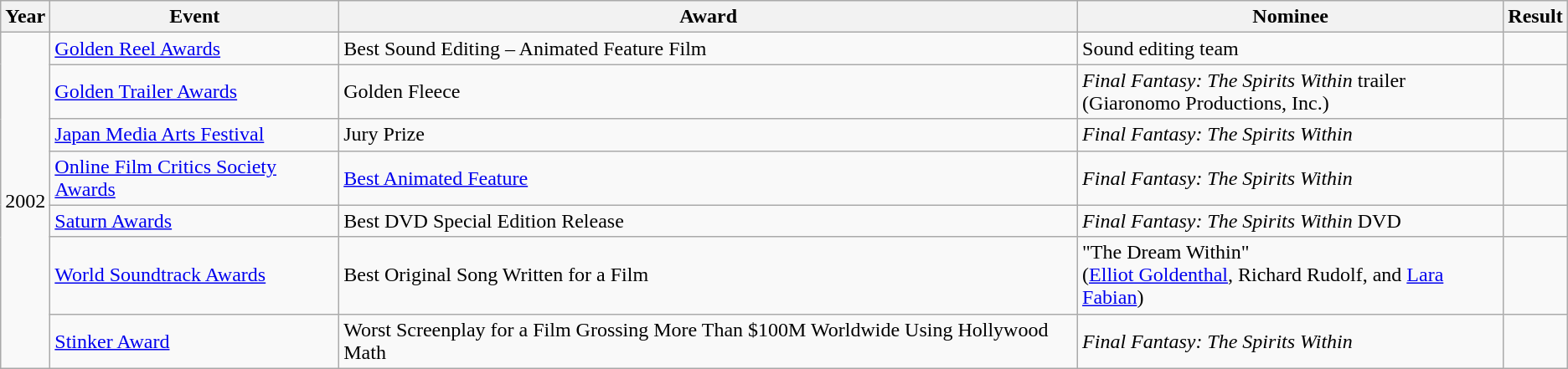<table class="wikitable">
<tr>
<th>Year</th>
<th>Event</th>
<th>Award</th>
<th>Nominee</th>
<th>Result</th>
</tr>
<tr>
<td rowspan=7>2002</td>
<td><a href='#'>Golden Reel Awards</a></td>
<td>Best Sound Editing – Animated Feature Film</td>
<td>Sound editing team</td>
<td></td>
</tr>
<tr>
<td><a href='#'>Golden Trailer Awards</a></td>
<td>Golden Fleece</td>
<td><em>Final Fantasy: The Spirits Within</em> trailer<br>(Giaronomo Productions, Inc.)</td>
<td></td>
</tr>
<tr>
<td><a href='#'>Japan Media Arts Festival</a></td>
<td>Jury Prize</td>
<td><em>Final Fantasy: The Spirits Within</em></td>
<td></td>
</tr>
<tr>
<td><a href='#'>Online Film Critics Society Awards</a></td>
<td><a href='#'>Best Animated Feature</a></td>
<td><em>Final Fantasy: The Spirits Within</em></td>
<td></td>
</tr>
<tr>
<td><a href='#'>Saturn Awards</a></td>
<td>Best DVD Special Edition Release</td>
<td><em>Final Fantasy: The Spirits Within</em> DVD</td>
<td></td>
</tr>
<tr>
<td><a href='#'>World Soundtrack Awards</a></td>
<td>Best Original Song Written for a Film</td>
<td>"The Dream Within"<br> (<a href='#'>Elliot Goldenthal</a>, Richard Rudolf, and <a href='#'>Lara Fabian</a>)</td>
<td></td>
</tr>
<tr>
<td><a href='#'>Stinker Award</a></td>
<td>Worst Screenplay for a Film Grossing More Than $100M Worldwide Using Hollywood Math</td>
<td><em>Final Fantasy: The Spirits Within</em></td>
<td></td>
</tr>
</table>
